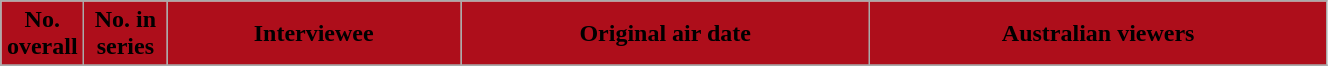<table class="wikitable plainrowheaders" style="width:70%;">
<tr>
<th scope="col" style="background:#AE0E1B; color:#000; width:3em;">No. overall</th>
<th scope="col" style="background:#AE0E1B; color:#000; width:3em;">No. in<br>series</th>
<th scope="col" style="background:#AE0E1B; color:#000;">Interviewee</th>
<th scope="col" style="background:#AE0E1B; color:#000;">Original air date</th>
<th scope="col" style="background:#AE0E1B; color:#000;">Australian viewers</th>
</tr>
<tr>
</tr>
</table>
